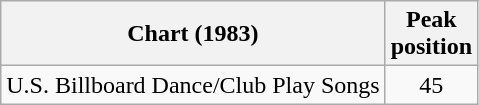<table class="wikitable sortable">
<tr>
<th>Chart (1983)</th>
<th>Peak<br>position</th>
</tr>
<tr>
<td align="left">U.S. Billboard Dance/Club Play Songs</td>
<td style="text-align:center;">45</td>
</tr>
</table>
